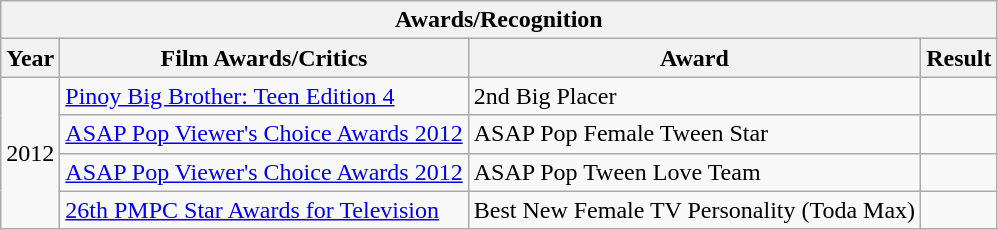<table class="wikitable">
<tr>
<th colspan=4>Awards/Recognition</th>
</tr>
<tr>
<th>Year</th>
<th>Film Awards/Critics</th>
<th>Award</th>
<th>Result</th>
</tr>
<tr>
<td rowspan=4>2012</td>
<td><a href='#'>Pinoy Big Brother: Teen Edition 4</a></td>
<td>2nd Big Placer</td>
<td></td>
</tr>
<tr>
<td><a href='#'>ASAP Pop Viewer's Choice Awards 2012</a></td>
<td>ASAP Pop Female Tween Star</td>
<td></td>
</tr>
<tr>
<td><a href='#'>ASAP Pop Viewer's Choice Awards 2012</a></td>
<td>ASAP Pop Tween Love Team</td>
<td></td>
</tr>
<tr>
<td><a href='#'>26th PMPC Star Awards for Television</a></td>
<td>Best New Female TV Personality (Toda Max)</td>
<td></td>
</tr>
</table>
